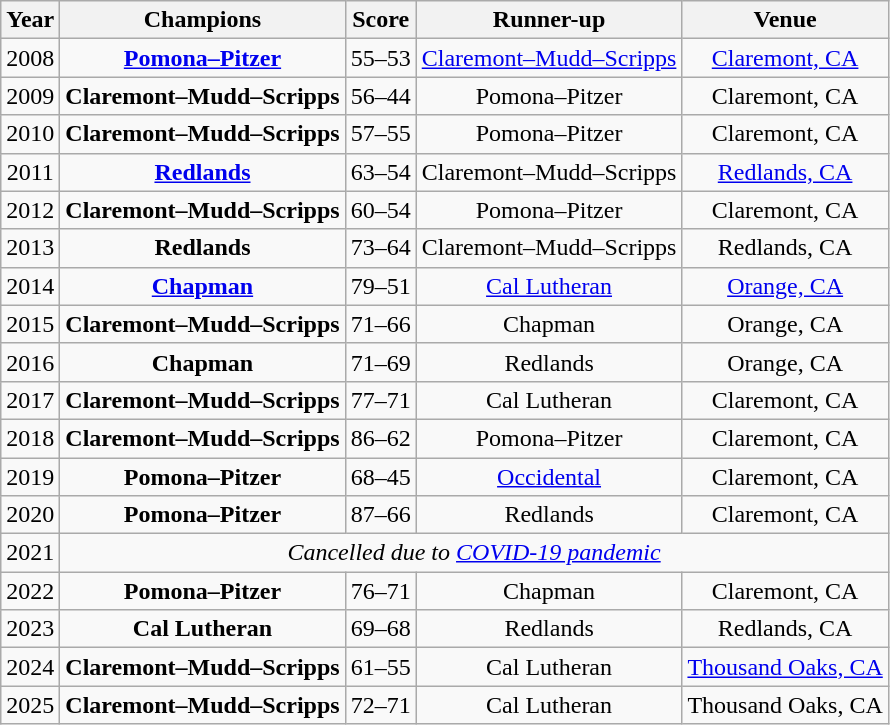<table class="wikitable sortable">
<tr>
<th>Year</th>
<th>Champions</th>
<th>Score</th>
<th>Runner-up</th>
<th>Venue</th>
</tr>
<tr align=center>
<td>2008</td>
<td><strong><a href='#'>Pomona–Pitzer</a></strong></td>
<td>55–53</td>
<td><a href='#'>Claremont–Mudd–Scripps</a></td>
<td><a href='#'>Claremont, CA</a></td>
</tr>
<tr align=center>
<td>2009</td>
<td><strong>Claremont–Mudd–Scripps</strong></td>
<td>56–44</td>
<td>Pomona–Pitzer</td>
<td>Claremont, CA</td>
</tr>
<tr align=center>
<td>2010</td>
<td><strong>Claremont–Mudd–Scripps</strong></td>
<td>57–55</td>
<td>Pomona–Pitzer</td>
<td>Claremont, CA</td>
</tr>
<tr align=center>
<td>2011</td>
<td><strong><a href='#'>Redlands</a></strong></td>
<td>63–54</td>
<td>Claremont–Mudd–Scripps</td>
<td><a href='#'>Redlands, CA</a></td>
</tr>
<tr align=center>
<td>2012</td>
<td><strong>Claremont–Mudd–Scripps</strong></td>
<td>60–54</td>
<td>Pomona–Pitzer</td>
<td>Claremont, CA</td>
</tr>
<tr align=center>
<td>2013</td>
<td><strong>Redlands</strong></td>
<td>73–64</td>
<td>Claremont–Mudd–Scripps</td>
<td>Redlands, CA</td>
</tr>
<tr align=center>
<td>2014</td>
<td><strong><a href='#'>Chapman</a></strong></td>
<td>79–51</td>
<td><a href='#'>Cal Lutheran</a></td>
<td><a href='#'>Orange, CA</a></td>
</tr>
<tr align=center>
<td>2015</td>
<td><strong>Claremont–Mudd–Scripps</strong></td>
<td>71–66</td>
<td>Chapman</td>
<td>Orange, CA</td>
</tr>
<tr align=center>
<td>2016</td>
<td><strong>Chapman</strong></td>
<td>71–69</td>
<td>Redlands</td>
<td>Orange, CA</td>
</tr>
<tr align=center>
<td>2017</td>
<td><strong>Claremont–Mudd–Scripps</strong></td>
<td>77–71</td>
<td>Cal Lutheran</td>
<td>Claremont, CA</td>
</tr>
<tr align=center>
<td>2018</td>
<td><strong>Claremont–Mudd–Scripps</strong></td>
<td>86–62</td>
<td>Pomona–Pitzer</td>
<td>Claremont, CA</td>
</tr>
<tr align=center>
<td>2019</td>
<td><strong>Pomona–Pitzer</strong></td>
<td>68–45</td>
<td><a href='#'>Occidental</a></td>
<td>Claremont, CA</td>
</tr>
<tr align=center>
<td>2020</td>
<td><strong>Pomona–Pitzer</strong></td>
<td>87–66</td>
<td>Redlands</td>
<td>Claremont, CA</td>
</tr>
<tr align=center>
<td>2021</td>
<td colspan=4><em>Cancelled due to <a href='#'>COVID-19 pandemic</a></em></td>
</tr>
<tr align=center>
<td>2022</td>
<td><strong>Pomona–Pitzer</strong></td>
<td>76–71</td>
<td>Chapman</td>
<td>Claremont, CA</td>
</tr>
<tr align=center>
<td>2023</td>
<td><strong>Cal Lutheran</strong></td>
<td>69–68</td>
<td>Redlands</td>
<td>Redlands, CA</td>
</tr>
<tr align=center>
<td>2024</td>
<td><strong>Claremont–Mudd–Scripps</strong></td>
<td>61–55</td>
<td>Cal Lutheran</td>
<td><a href='#'>Thousand Oaks, CA</a></td>
</tr>
<tr align=center>
<td>2025</td>
<td><strong>Claremont–Mudd–Scripps</strong></td>
<td>72–71</td>
<td>Cal Lutheran</td>
<td>Thousand Oaks, CA</td>
</tr>
</table>
